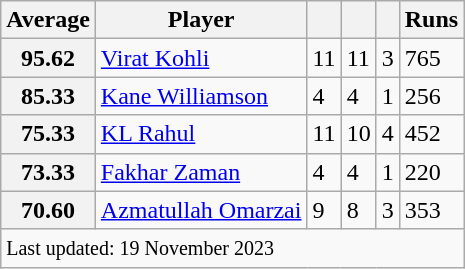<table class="wikitable">
<tr>
<th>Average</th>
<th>Player</th>
<th></th>
<th></th>
<th></th>
<th>Runs</th>
</tr>
<tr>
<th>95.62</th>
<td> <a href='#'>Virat Kohli</a></td>
<td>11</td>
<td>11</td>
<td>3</td>
<td>765</td>
</tr>
<tr>
<th>85.33</th>
<td> <a href='#'>Kane Williamson</a></td>
<td>4</td>
<td>4</td>
<td>1</td>
<td>256</td>
</tr>
<tr>
<th>75.33</th>
<td> <a href='#'>KL Rahul</a></td>
<td>11</td>
<td>10</td>
<td>4</td>
<td>452</td>
</tr>
<tr>
<th>73.33</th>
<td> <a href='#'>Fakhar Zaman</a></td>
<td>4</td>
<td>4</td>
<td>1</td>
<td>220</td>
</tr>
<tr>
<th>70.60</th>
<td> <a href='#'>Azmatullah Omarzai</a></td>
<td>9</td>
<td>8</td>
<td>3</td>
<td>353</td>
</tr>
<tr>
<td colspan="10"><small>Last updated: 19 November 2023</small></td>
</tr>
</table>
